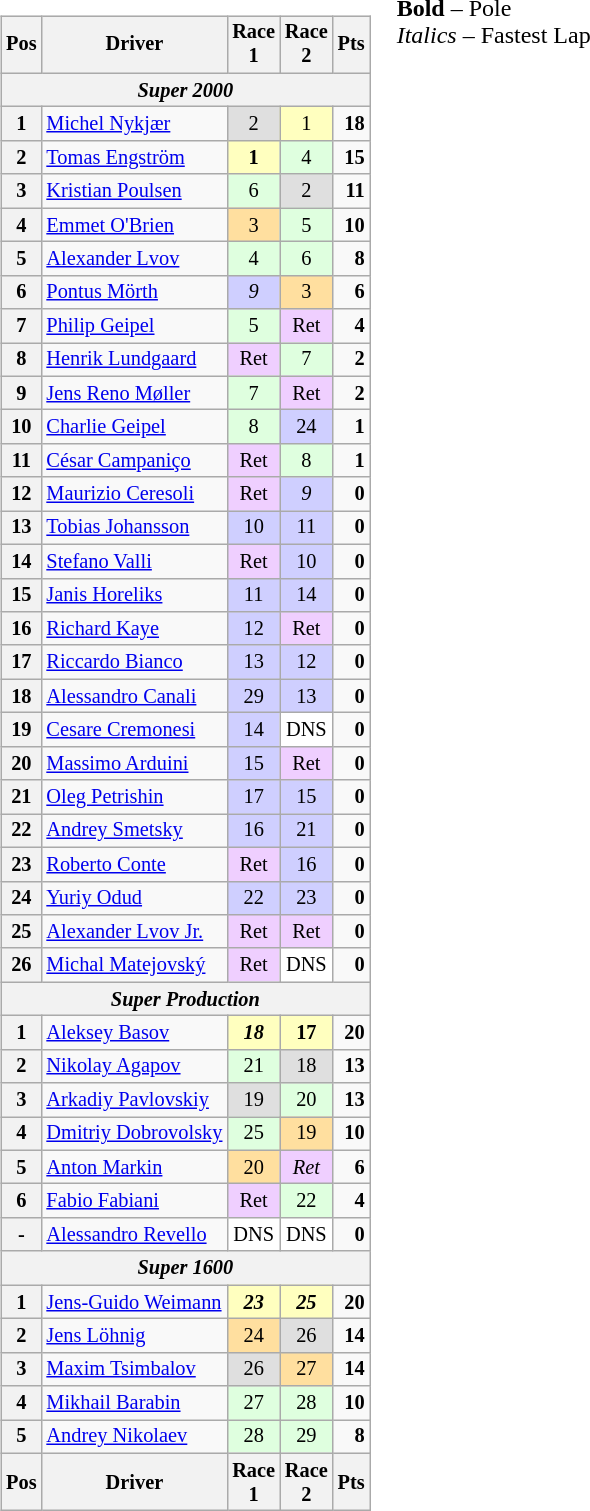<table>
<tr>
<td><br><table class="wikitable" style="font-size: 85%; text-align: center;">
<tr valign="top">
<th valign=middle>Pos</th>
<th valign=middle>Driver</th>
<th>Race<br>1</th>
<th>Race<br>2</th>
<th valign=middle>Pts</th>
</tr>
<tr>
<th colspan=5><em>Super 2000</em></th>
</tr>
<tr>
<th>1</th>
<td align="left"> <a href='#'>Michel Nykjær</a></td>
<td style="background:#dfdfdf;">2</td>
<td style="background:#ffffbf;">1</td>
<td align="right"><strong>18</strong></td>
</tr>
<tr>
<th>2</th>
<td align="left"> <a href='#'>Tomas Engström</a></td>
<td style="background:#ffffbf;"><strong>1</strong></td>
<td style="background:#dfffdf;">4</td>
<td align="right"><strong>15</strong></td>
</tr>
<tr>
<th>3</th>
<td align="left"> <a href='#'>Kristian Poulsen</a></td>
<td style="background:#dfffdf;">6</td>
<td style="background:#dfdfdf;">2</td>
<td align="right"><strong>11</strong></td>
</tr>
<tr>
<th>4</th>
<td align="left"> <a href='#'>Emmet O'Brien</a></td>
<td style="background:#ffdf9f;">3</td>
<td style="background:#dfffdf;">5</td>
<td align="right"><strong>10</strong></td>
</tr>
<tr>
<th>5</th>
<td align="left"> <a href='#'>Alexander Lvov</a></td>
<td style="background:#dfffdf;">4</td>
<td style="background:#dfffdf;">6</td>
<td align="right"><strong>8</strong></td>
</tr>
<tr>
<th>6</th>
<td align="left"> <a href='#'>Pontus Mörth</a></td>
<td style="background:#cfcfff;"><em>9</em></td>
<td style="background:#ffdf9f;">3</td>
<td align="right"><strong>6</strong></td>
</tr>
<tr>
<th>7</th>
<td align="left"> <a href='#'>Philip Geipel</a></td>
<td style="background:#dfffdf;">5</td>
<td style="background:#efcfff;">Ret</td>
<td align="right"><strong>4</strong></td>
</tr>
<tr>
<th>8</th>
<td align="left"> <a href='#'>Henrik Lundgaard</a></td>
<td style="background:#efcfff;">Ret</td>
<td style="background:#dfffdf;">7</td>
<td align="right"><strong>2</strong></td>
</tr>
<tr>
<th>9</th>
<td align="left"> <a href='#'>Jens Reno Møller</a></td>
<td style="background:#dfffdf;">7</td>
<td style="background:#efcfff;">Ret</td>
<td align="right"><strong>2</strong></td>
</tr>
<tr>
<th>10</th>
<td align="left"> <a href='#'>Charlie Geipel</a></td>
<td style="background:#dfffdf;">8</td>
<td style="background:#cfcfff;">24</td>
<td align="right"><strong>1</strong></td>
</tr>
<tr>
<th>11</th>
<td align="left"> <a href='#'>César Campaniço</a></td>
<td style="background:#efcfff;">Ret</td>
<td style="background:#dfffdf;">8</td>
<td align="right"><strong>1</strong></td>
</tr>
<tr>
<th>12</th>
<td align="left"> <a href='#'>Maurizio Ceresoli</a></td>
<td style="background:#efcfff;">Ret</td>
<td style="background:#cfcfff;"><em>9</em></td>
<td align="right"><strong>0</strong></td>
</tr>
<tr>
<th>13</th>
<td align="left"> <a href='#'>Tobias Johansson</a></td>
<td style="background:#cfcfff;">10</td>
<td style="background:#cfcfff;">11</td>
<td align="right"><strong>0</strong></td>
</tr>
<tr>
<th>14</th>
<td align="left"> <a href='#'>Stefano Valli</a></td>
<td style="background:#efcfff;">Ret</td>
<td style="background:#cfcfff;">10</td>
<td align="right"><strong>0</strong></td>
</tr>
<tr>
<th>15</th>
<td align="left"> <a href='#'>Janis Horeliks</a></td>
<td style="background:#cfcfff;">11</td>
<td style="background:#cfcfff;">14</td>
<td align="right"><strong>0</strong></td>
</tr>
<tr>
<th>16</th>
<td align="left"> <a href='#'>Richard Kaye</a></td>
<td style="background:#cfcfff;">12</td>
<td style="background:#efcfff;">Ret</td>
<td align="right"><strong>0</strong></td>
</tr>
<tr>
<th>17</th>
<td align="left"> <a href='#'>Riccardo Bianco</a></td>
<td style="background:#cfcfff;">13</td>
<td style="background:#cfcfff;">12</td>
<td align="right"><strong>0</strong></td>
</tr>
<tr>
<th>18</th>
<td align="left"> <a href='#'>Alessandro Canali</a></td>
<td style="background:#cfcfff;">29</td>
<td style="background:#cfcfff;">13</td>
<td align="right"><strong>0</strong></td>
</tr>
<tr>
<th>19</th>
<td align="left"> <a href='#'>Cesare Cremonesi</a></td>
<td style="background:#cfcfff;">14</td>
<td style="background:#ffffff;">DNS</td>
<td align="right"><strong>0</strong></td>
</tr>
<tr>
<th>20</th>
<td align="left"> <a href='#'>Massimo Arduini</a></td>
<td style="background:#cfcfff;">15</td>
<td style="background:#efcfff;">Ret</td>
<td align="right"><strong>0</strong></td>
</tr>
<tr>
<th>21</th>
<td align="left"> <a href='#'>Oleg Petrishin</a></td>
<td style="background:#cfcfff;">17</td>
<td style="background:#cfcfff;">15</td>
<td align="right"><strong>0</strong></td>
</tr>
<tr>
<th>22</th>
<td align="left"> <a href='#'>Andrey Smetsky</a></td>
<td style="background:#cfcfff;">16</td>
<td style="background:#cfcfff;">21</td>
<td align="right"><strong>0</strong></td>
</tr>
<tr>
<th>23</th>
<td align="left"> <a href='#'>Roberto Conte</a></td>
<td style="background:#efcfff;">Ret</td>
<td style="background:#cfcfff;">16</td>
<td align="right"><strong>0</strong></td>
</tr>
<tr>
<th>24</th>
<td align="left"> <a href='#'>Yuriy Odud</a></td>
<td style="background:#cfcfff;">22</td>
<td style="background:#cfcfff;">23</td>
<td align="right"><strong>0</strong></td>
</tr>
<tr>
<th>25</th>
<td align="left"> <a href='#'>Alexander Lvov Jr.</a></td>
<td style="background:#efcfff;">Ret</td>
<td style="background:#efcfff;">Ret</td>
<td align="right"><strong>0</strong></td>
</tr>
<tr>
<th>26</th>
<td align="left"> <a href='#'>Michal Matejovský</a></td>
<td style="background:#efcfff;">Ret</td>
<td style="background:#ffffff;">DNS</td>
<td align="right"><strong>0</strong></td>
</tr>
<tr>
<th colspan=5><em>Super Production</em></th>
</tr>
<tr>
<th>1</th>
<td align=left> <a href='#'>Aleksey Basov</a></td>
<td style="background:#ffffbf;"><strong><em>18</em></strong></td>
<td style="background:#ffffbf;"><strong>17</strong></td>
<td align="right"><strong>20</strong></td>
</tr>
<tr>
<th>2</th>
<td align=left> <a href='#'>Nikolay Agapov</a></td>
<td style="background:#dfffdf;">21</td>
<td style="background:#dfdfdf;">18</td>
<td align="right"><strong>13</strong></td>
</tr>
<tr>
<th>3</th>
<td align=left> <a href='#'>Arkadiy Pavlovskiy</a></td>
<td style="background:#dfdfdf;">19</td>
<td style="background:#dfffdf;">20</td>
<td align="right"><strong>13</strong></td>
</tr>
<tr>
<th>4</th>
<td align="left"> <a href='#'>Dmitriy Dobrovolsky</a></td>
<td style="background:#dfffdf;">25</td>
<td style="background:#ffdf9f;">19</td>
<td align="right"><strong>10</strong></td>
</tr>
<tr>
<th>5</th>
<td align=left> <a href='#'>Anton Markin</a></td>
<td style="background:#ffdf9f;">20</td>
<td style="background:#efcfff;"><em>Ret</em></td>
<td align="right"><strong>6</strong></td>
</tr>
<tr>
<th>6</th>
<td align=left> <a href='#'>Fabio Fabiani</a></td>
<td style="background:#efcfff;">Ret</td>
<td style="background:#dfffdf;">22</td>
<td align="right"><strong>4</strong></td>
</tr>
<tr>
<th>-</th>
<td align=left> <a href='#'>Alessandro Revello</a></td>
<td style="background:#ffffff;">DNS</td>
<td style="background:#ffffff;">DNS</td>
<td align="right"><strong>0</strong></td>
</tr>
<tr>
<th colspan=5><em>Super 1600</em></th>
</tr>
<tr>
<th>1</th>
<td align="left"> <a href='#'>Jens-Guido Weimann</a></td>
<td style="background:#ffffbf;"><strong><em>23</em></strong></td>
<td style="background:#ffffbf;"><strong><em>25</em></strong></td>
<td align="right"><strong>20</strong></td>
</tr>
<tr>
<th>2</th>
<td align="left"> <a href='#'>Jens Löhnig</a></td>
<td style="background:#ffdf9f;">24</td>
<td style="background:#dfdfdf;">26</td>
<td align="right"><strong>14</strong></td>
</tr>
<tr>
<th>3</th>
<td align="left"> <a href='#'>Maxim Tsimbalov</a></td>
<td style="background:#dfdfdf;">26</td>
<td style="background:#ffdf9f;">27</td>
<td align="right"><strong>14</strong></td>
</tr>
<tr>
<th>4</th>
<td align="left"> <a href='#'>Mikhail Barabin</a></td>
<td style="background:#dfffdf;">27</td>
<td style="background:#dfffdf;">28</td>
<td align="right"><strong>10</strong></td>
</tr>
<tr>
<th>5</th>
<td align="left"> <a href='#'>Andrey Nikolaev</a></td>
<td style="background:#dfffdf;">28</td>
<td style="background:#dfffdf;">29</td>
<td align="right"><strong>8</strong></td>
</tr>
<tr valign="top">
<th valign=middle>Pos</th>
<th valign=middle>Driver</th>
<th>Race<br>1</th>
<th>Race<br>2</th>
<th valign=middle>Pts</th>
</tr>
</table>
</td>
<td valign="top"><br>
<span><strong>Bold</strong> – Pole<br>
<em>Italics</em> – Fastest Lap</span></td>
</tr>
</table>
